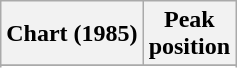<table class="wikitable plainrowheaders">
<tr>
<th>Chart (1985)</th>
<th>Peak<br>position</th>
</tr>
<tr>
</tr>
<tr>
</tr>
</table>
